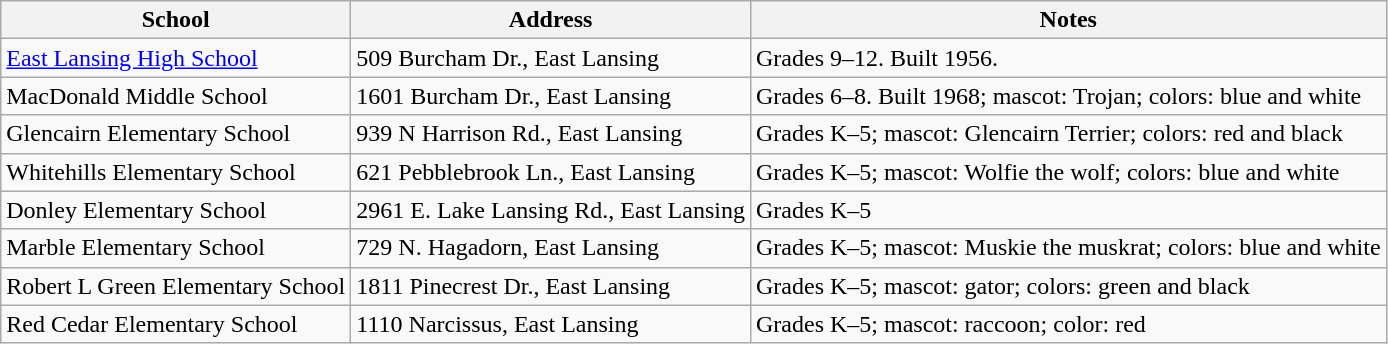<table class="wikitable">
<tr>
<th>School</th>
<th>Address</th>
<th>Notes</th>
</tr>
<tr>
<td><a href='#'>East Lansing High School</a></td>
<td>509 Burcham Dr., East Lansing</td>
<td>Grades 9–12. Built 1956.</td>
</tr>
<tr>
<td>MacDonald Middle School</td>
<td>1601 Burcham Dr., East Lansing</td>
<td>Grades 6–8. Built 1968; mascot: Trojan; colors: blue and white</td>
</tr>
<tr>
<td>Glencairn Elementary School</td>
<td>939 N Harrison Rd., East Lansing</td>
<td>Grades K–5; mascot: Glencairn Terrier; colors: red and black</td>
</tr>
<tr>
<td>Whitehills Elementary School</td>
<td>621 Pebblebrook Ln., East Lansing</td>
<td>Grades K–5; mascot: Wolfie the wolf; colors: blue and white</td>
</tr>
<tr>
<td>Donley Elementary School</td>
<td>2961 E. Lake Lansing Rd., East Lansing</td>
<td>Grades K–5</td>
</tr>
<tr>
<td>Marble Elementary School</td>
<td>729 N. Hagadorn, East Lansing</td>
<td>Grades K–5; mascot: Muskie the muskrat; colors: blue and white</td>
</tr>
<tr>
<td>Robert L Green Elementary School</td>
<td>1811 Pinecrest Dr., East Lansing</td>
<td>Grades K–5; mascot: gator; colors: green and black</td>
</tr>
<tr>
<td>Red Cedar Elementary School</td>
<td>1110 Narcissus, East Lansing</td>
<td>Grades K–5; mascot: raccoon; color: red</td>
</tr>
</table>
